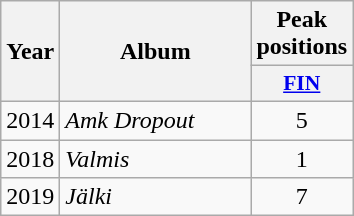<table class="wikitable">
<tr>
<th align="center" rowspan="2" width="10">Year</th>
<th align="center" rowspan="2" width="120">Album</th>
<th align="center" colspan="1" width="20">Peak positions</th>
</tr>
<tr>
<th scope="col" style="width:3em;font-size:90%;"><a href='#'>FIN</a><br></th>
</tr>
<tr>
<td style="text-align:center;">2014</td>
<td><em>Amk Dropout</em></td>
<td style="text-align:center;">5</td>
</tr>
<tr>
<td style="text-align:center;">2018</td>
<td><em>Valmis</em></td>
<td style="text-align:center;">1</td>
</tr>
<tr>
<td style="text-align:center;">2019</td>
<td><em>Jälki</em></td>
<td style="text-align:center;">7<br></td>
</tr>
</table>
